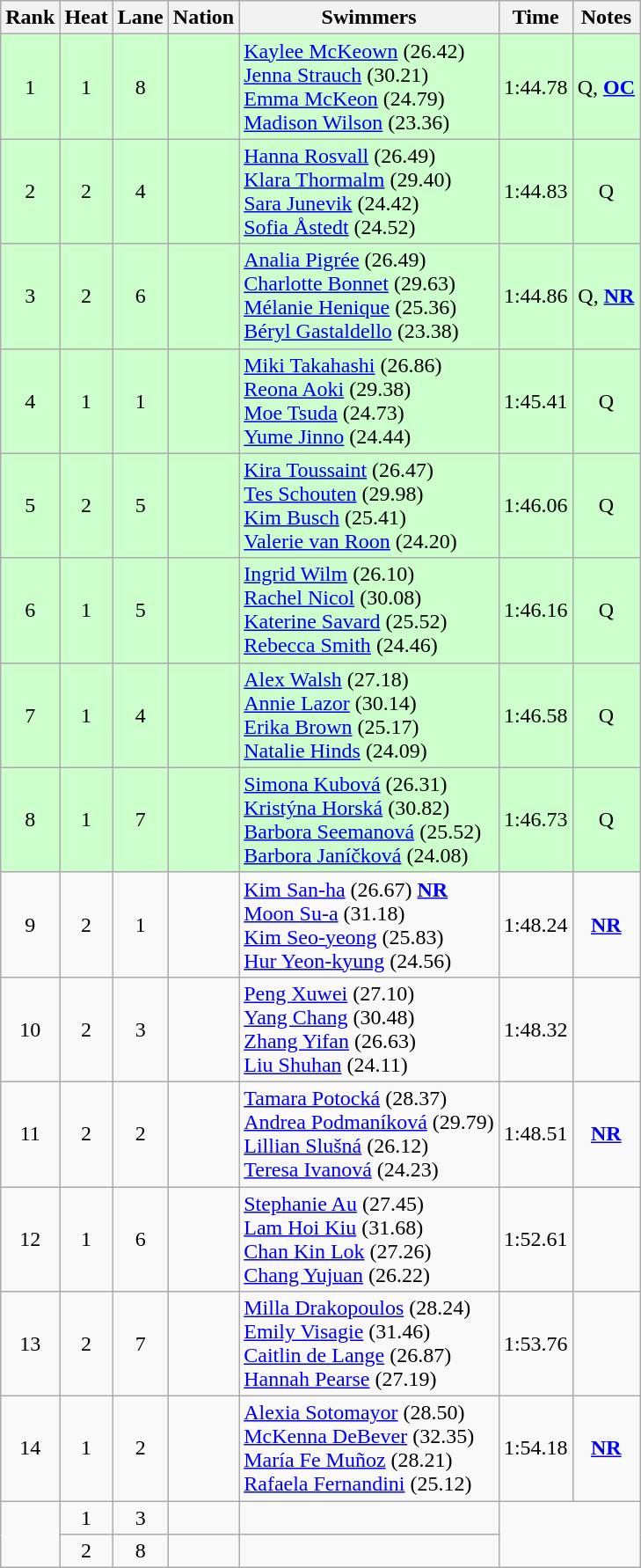<table class="wikitable sortable" style="text-align:center">
<tr>
<th>Rank</th>
<th>Heat</th>
<th>Lane</th>
<th>Nation</th>
<th>Swimmers</th>
<th>Time</th>
<th>Notes</th>
</tr>
<tr bgcolor=ccffcc>
<td>1</td>
<td>1</td>
<td>8</td>
<td align=left></td>
<td align=left><a href='#'>Kaylee McKeown</a> (26.42)<br><a href='#'>Jenna Strauch</a> (30.21)<br><a href='#'>Emma McKeon</a> (24.79)<br><a href='#'>Madison Wilson</a> (23.36)</td>
<td>1:44.78</td>
<td>Q, <strong><a href='#'>OC</a></strong></td>
</tr>
<tr bgcolor=ccffcc>
<td>2</td>
<td>2</td>
<td>4</td>
<td align=left></td>
<td align=left><a href='#'>Hanna Rosvall</a> (26.49)<br><a href='#'>Klara Thormalm</a> (29.40)<br><a href='#'>Sara Junevik</a> (24.42)<br><a href='#'>Sofia Åstedt</a> (24.52)</td>
<td>1:44.83</td>
<td>Q</td>
</tr>
<tr bgcolor=ccffcc>
<td>3</td>
<td>2</td>
<td>6</td>
<td align=left></td>
<td align=left><a href='#'>Analia Pigrée</a> (26.49)<br><a href='#'>Charlotte Bonnet</a> (29.63)<br><a href='#'>Mélanie Henique</a> (25.36)<br><a href='#'>Béryl Gastaldello</a> (23.38)</td>
<td>1:44.86</td>
<td>Q, <strong><a href='#'>NR</a></strong></td>
</tr>
<tr bgcolor=ccffcc>
<td>4</td>
<td>1</td>
<td>1</td>
<td align=left></td>
<td align=left><a href='#'>Miki Takahashi</a> (26.86)<br><a href='#'>Reona Aoki</a> (29.38)<br><a href='#'>Moe Tsuda</a> (24.73)<br><a href='#'>Yume Jinno</a> (24.44)</td>
<td>1:45.41</td>
<td>Q</td>
</tr>
<tr bgcolor=ccffcc>
<td>5</td>
<td>2</td>
<td>5</td>
<td align=left></td>
<td align=left><a href='#'>Kira Toussaint</a> (26.47)<br><a href='#'>Tes Schouten</a> (29.98)<br><a href='#'>Kim Busch</a> (25.41)<br><a href='#'>Valerie van Roon</a> (24.20)</td>
<td>1:46.06</td>
<td>Q</td>
</tr>
<tr bgcolor=ccffcc>
<td>6</td>
<td>1</td>
<td>5</td>
<td align=left></td>
<td align=left><a href='#'>Ingrid Wilm</a> (26.10)<br><a href='#'>Rachel Nicol</a> (30.08)<br><a href='#'>Katerine Savard</a> (25.52)<br><a href='#'>Rebecca Smith</a> (24.46)</td>
<td>1:46.16</td>
<td>Q</td>
</tr>
<tr bgcolor=ccffcc>
<td>7</td>
<td>1</td>
<td>4</td>
<td align=left></td>
<td align=left><a href='#'>Alex Walsh</a> (27.18)<br><a href='#'>Annie Lazor</a> (30.14)<br><a href='#'>Erika Brown</a> (25.17)<br><a href='#'>Natalie Hinds</a> (24.09)</td>
<td>1:46.58</td>
<td>Q</td>
</tr>
<tr bgcolor=ccffcc>
<td>8</td>
<td>1</td>
<td>7</td>
<td align=left></td>
<td align=left><a href='#'>Simona Kubová</a> (26.31)<br><a href='#'>Kristýna Horská</a> (30.82)<br><a href='#'>Barbora Seemanová</a> (25.52)<br><a href='#'>Barbora Janíčková</a> (24.08)</td>
<td>1:46.73</td>
<td>Q</td>
</tr>
<tr>
<td>9</td>
<td>2</td>
<td>1</td>
<td align=left></td>
<td align=left><a href='#'>Kim San-ha</a> (26.67) <strong><a href='#'>NR</a></strong><br><a href='#'>Moon Su-a</a> (31.18)<br><a href='#'>Kim Seo-yeong</a> (25.83)<br><a href='#'>Hur Yeon-kyung</a> (24.56)</td>
<td>1:48.24</td>
<td><strong><a href='#'>NR</a></strong></td>
</tr>
<tr>
<td>10</td>
<td>2</td>
<td>3</td>
<td align=left></td>
<td align=left><a href='#'>Peng Xuwei</a> (27.10)<br><a href='#'>Yang Chang</a> (30.48)<br><a href='#'>Zhang Yifan</a> (26.63)<br><a href='#'>Liu Shuhan</a> (24.11)</td>
<td>1:48.32</td>
<td></td>
</tr>
<tr>
<td>11</td>
<td>2</td>
<td>2</td>
<td align=left></td>
<td align=left><a href='#'>Tamara Potocká</a> (28.37)<br><a href='#'>Andrea Podmaníková</a> (29.79)<br><a href='#'>Lillian Slušná</a> (26.12)<br><a href='#'>Teresa Ivanová</a> (24.23)</td>
<td>1:48.51</td>
<td><strong><a href='#'>NR</a></strong></td>
</tr>
<tr>
<td>12</td>
<td>1</td>
<td>6</td>
<td align=left></td>
<td align=left><a href='#'>Stephanie Au</a> (27.45)<br><a href='#'>Lam Hoi Kiu</a> (31.68)<br><a href='#'>Chan Kin Lok</a> (27.26)<br><a href='#'>Chang Yujuan</a> (26.22)</td>
<td>1:52.61</td>
<td></td>
</tr>
<tr>
<td>13</td>
<td>2</td>
<td>7</td>
<td align=left></td>
<td align=left><a href='#'>Milla Drakopoulos</a> (28.24)<br><a href='#'>Emily Visagie</a> (31.46)<br><a href='#'>Caitlin de Lange</a> (26.87)<br><a href='#'>Hannah Pearse</a> (27.19)</td>
<td>1:53.76</td>
<td></td>
</tr>
<tr>
<td>14</td>
<td>1</td>
<td>2</td>
<td align=left></td>
<td align=left><a href='#'>Alexia Sotomayor</a> (28.50)<br><a href='#'>McKenna DeBever</a> (32.35)<br><a href='#'>María Fe Muñoz</a> (28.21)<br><a href='#'>Rafaela Fernandini</a> (25.12)</td>
<td>1:54.18</td>
<td><strong><a href='#'>NR</a></strong></td>
</tr>
<tr>
<td rowspan=2></td>
<td>1</td>
<td>3</td>
<td align=left></td>
<td align=left></td>
<td colspan=2 rowspan=2></td>
</tr>
<tr>
<td>2</td>
<td>8</td>
<td align=left></td>
<td></td>
</tr>
</table>
